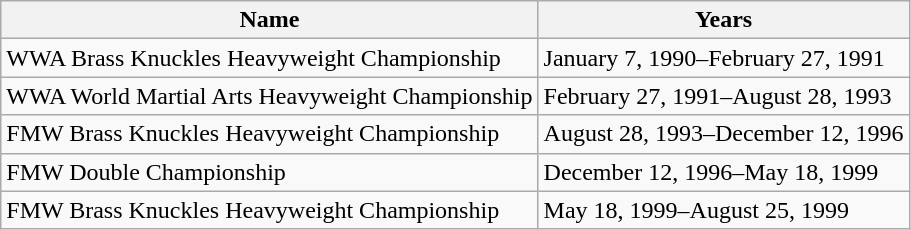<table class="wikitable">
<tr>
<th>Name</th>
<th>Years</th>
</tr>
<tr>
<td>WWA Brass Knuckles Heavyweight Championship</td>
<td>January 7, 1990–February 27, 1991</td>
</tr>
<tr>
<td>WWA World Martial Arts Heavyweight Championship</td>
<td>February 27, 1991–August 28, 1993</td>
</tr>
<tr>
<td>FMW Brass Knuckles Heavyweight Championship</td>
<td>August 28, 1993–December 12, 1996</td>
</tr>
<tr>
<td>FMW Double Championship</td>
<td>December 12, 1996–May 18, 1999</td>
</tr>
<tr>
<td>FMW Brass Knuckles Heavyweight Championship</td>
<td>May 18, 1999–August 25, 1999</td>
</tr>
</table>
